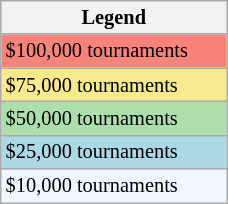<table class="wikitable" style="font-size:85%; width:12%;">
<tr>
<th>Legend</th>
</tr>
<tr style="background:#f88379;">
<td>$100,000 tournaments</td>
</tr>
<tr style="background:#f7e98e;">
<td>$75,000 tournaments</td>
</tr>
<tr style="background:#addfad;">
<td>$50,000 tournaments</td>
</tr>
<tr style="background:lightblue;">
<td>$25,000 tournaments</td>
</tr>
<tr style="background:#f0f8ff;">
<td>$10,000 tournaments</td>
</tr>
</table>
